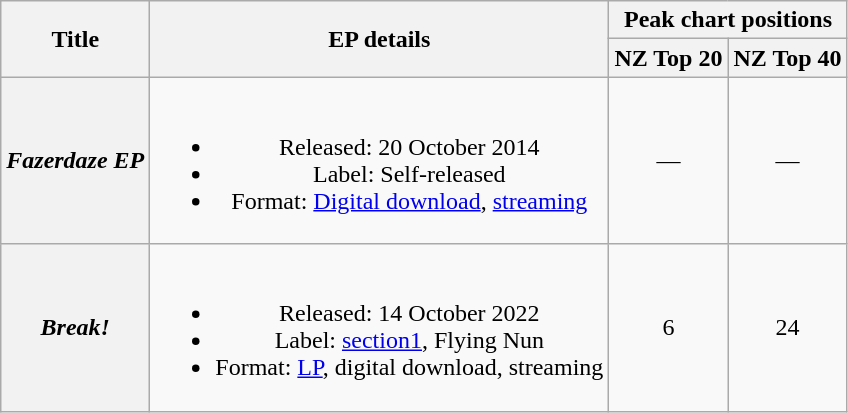<table class="wikitable plainrowheaders" style="text-align:center">
<tr>
<th scope="col" rowspan="2">Title</th>
<th scope="col" rowspan="2">EP details</th>
<th colspan="2">Peak chart positions</th>
</tr>
<tr>
<th>NZ Top 20</th>
<th>NZ Top 40</th>
</tr>
<tr>
<th scope="row"><em>Fazerdaze EP</em></th>
<td><br><ul><li>Released: 20 October 2014</li><li>Label: Self-released</li><li>Format: <a href='#'>Digital download</a>, <a href='#'>streaming</a></li></ul></td>
<td>—</td>
<td>—</td>
</tr>
<tr>
<th scope="row"><em>Break!</em></th>
<td><br><ul><li>Released: 14 October 2022</li><li>Label: <a href='#'>section1</a>, Flying Nun</li><li>Format: <a href='#'>LP</a>, digital download, streaming</li></ul></td>
<td>6</td>
<td>24</td>
</tr>
</table>
